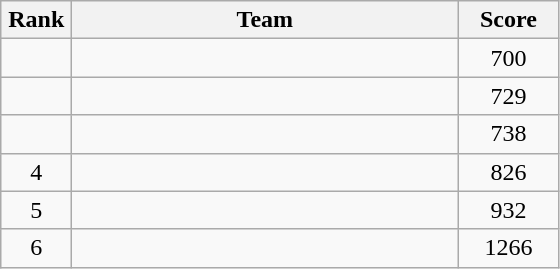<table class=wikitable style="text-align:center">
<tr>
<th width=40>Rank</th>
<th width=250>Team</th>
<th width=60>Score</th>
</tr>
<tr>
<td></td>
<td align=left></td>
<td>700</td>
</tr>
<tr>
<td></td>
<td align=left></td>
<td>729</td>
</tr>
<tr>
<td></td>
<td align=left></td>
<td>738</td>
</tr>
<tr>
<td>4</td>
<td align=left></td>
<td>826</td>
</tr>
<tr>
<td>5</td>
<td align=left></td>
<td>932</td>
</tr>
<tr>
<td>6</td>
<td align=left></td>
<td>1266</td>
</tr>
</table>
